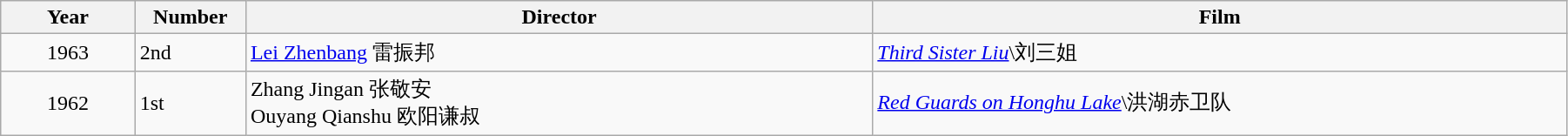<table class="wikitable" width="95%" align="center">
<tr>
<th width="6%">Year</th>
<th width="4%">Number</th>
<th width="28%">Director</th>
<th width="31%">Film</th>
</tr>
<tr>
<td style="text-align:center;">1963</td>
<td>2nd</td>
<td><a href='#'>Lei Zhenbang</a> 雷振邦</td>
<td><em><a href='#'>Third Sister Liu</a></em>\刘三姐</td>
</tr>
<tr>
<td style="text-align:center;">1962</td>
<td>1st</td>
<td>Zhang Jingan 张敬安<br>Ouyang Qianshu 欧阳谦叔</td>
<td><em><a href='#'>Red Guards on Honghu Lake</a></em>\洪湖赤卫队</td>
</tr>
</table>
